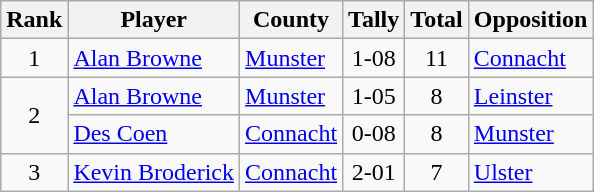<table class="wikitable">
<tr>
<th>Rank</th>
<th>Player</th>
<th>County</th>
<th>Tally</th>
<th>Total</th>
<th>Opposition</th>
</tr>
<tr>
<td rowspan=1 align=center>1</td>
<td><a href='#'>Alan Browne</a></td>
<td><a href='#'>Munster</a></td>
<td align=center>1-08</td>
<td align=center>11</td>
<td><a href='#'>Connacht</a></td>
</tr>
<tr>
<td rowspan=2 align=center>2</td>
<td><a href='#'>Alan Browne</a></td>
<td><a href='#'>Munster</a></td>
<td align=center>1-05</td>
<td align=center>8</td>
<td><a href='#'>Leinster</a></td>
</tr>
<tr>
<td><a href='#'>Des Coen</a></td>
<td><a href='#'>Connacht</a></td>
<td align=center>0-08</td>
<td align=center>8</td>
<td><a href='#'>Munster</a></td>
</tr>
<tr>
<td rowspan=1 align=center>3</td>
<td><a href='#'>Kevin Broderick</a></td>
<td><a href='#'>Connacht</a></td>
<td align=center>2-01</td>
<td align=center>7</td>
<td><a href='#'>Ulster</a></td>
</tr>
</table>
